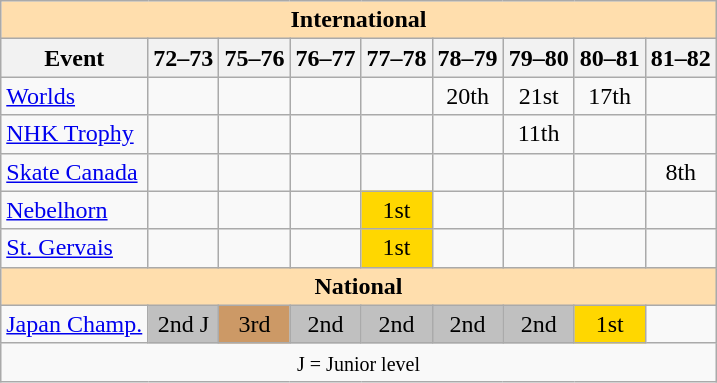<table class="wikitable" style="text-align:center">
<tr>
<th style="background-color: #ffdead; " colspan=9 align=center>International</th>
</tr>
<tr>
<th>Event</th>
<th>72–73</th>
<th>75–76</th>
<th>76–77</th>
<th>77–78</th>
<th>78–79</th>
<th>79–80</th>
<th>80–81</th>
<th>81–82</th>
</tr>
<tr>
<td align=left><a href='#'>Worlds</a></td>
<td></td>
<td></td>
<td></td>
<td></td>
<td>20th</td>
<td>21st</td>
<td>17th</td>
<td></td>
</tr>
<tr>
<td align=left><a href='#'>NHK Trophy</a></td>
<td></td>
<td></td>
<td></td>
<td></td>
<td></td>
<td>11th</td>
<td></td>
<td></td>
</tr>
<tr>
<td align=left><a href='#'>Skate Canada</a></td>
<td></td>
<td></td>
<td></td>
<td></td>
<td></td>
<td></td>
<td></td>
<td>8th</td>
</tr>
<tr>
<td align=left><a href='#'>Nebelhorn</a></td>
<td></td>
<td></td>
<td></td>
<td bgcolor=gold>1st</td>
<td></td>
<td></td>
<td></td>
<td></td>
</tr>
<tr>
<td align=left><a href='#'>St. Gervais</a></td>
<td></td>
<td></td>
<td></td>
<td bgcolor=gold>1st</td>
<td></td>
<td></td>
<td></td>
<td></td>
</tr>
<tr>
<th style="background-color: #ffdead; " colspan=9 align=center>National</th>
</tr>
<tr>
<td align=left><a href='#'>Japan Champ.</a></td>
<td bgcolor=silver>2nd J</td>
<td bgcolor=cc9966>3rd</td>
<td bgcolor=silver>2nd</td>
<td bgcolor=silver>2nd</td>
<td bgcolor=silver>2nd</td>
<td bgcolor=silver>2nd</td>
<td bgcolor=gold>1st</td>
<td></td>
</tr>
<tr>
<td colspan=9 align=center><small> J = Junior level </small></td>
</tr>
</table>
